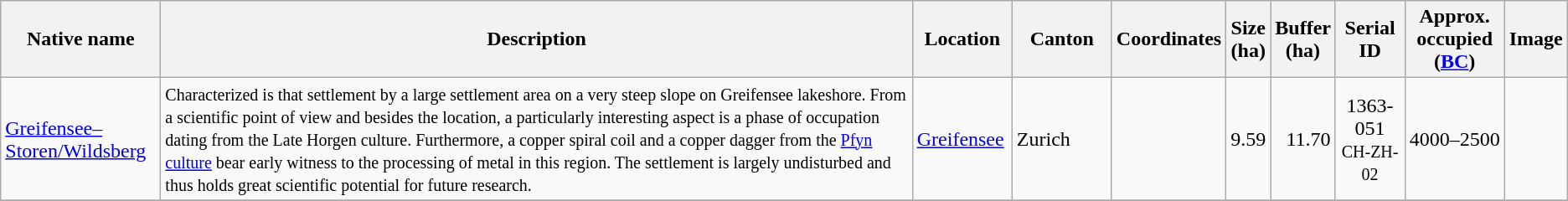<table class="sortable wikitable">
<tr style="background:#efefef;">
<th width="120">Native name</th>
<th>Description</th>
<th width="72">Location</th>
<th width="72">Canton</th>
<th width="60">Coordinates</th>
<th width="18">Size (ha)</th>
<th width="18">Buffer (ha)</th>
<th width="48">Serial ID</th>
<th width="72">Approx. occupied (<a href='#'>BC</a>)</th>
<th>Image</th>
</tr>
<tr>
<td><a href='#'>Greifensee–Storen/Wildsberg</a></td>
<td><small>Characterized is that settlement by a large settlement area on a very steep slope on Greifensee lakeshore. From a scientific point of view and besides the location, a particularly interesting aspect is a phase of occupation dating from the Late Horgen culture. Furthermore, a copper spiral coil and a copper dagger from the <a href='#'>Pfyn culture</a> bear early witness to the processing of metal in this region. The settlement is largely undisturbed and thus holds great scientific potential for future research.</small></td>
<td><a href='#'>Greifensee</a></td>
<td>Zurich</td>
<td><small></small></td>
<td align=right>9.59</td>
<td align=right>11.70</td>
<td align="center">1363-051<br><small>CH-ZH-02</small></td>
<td align="center">4000–2500</td>
<td></td>
</tr>
<tr>
</tr>
</table>
